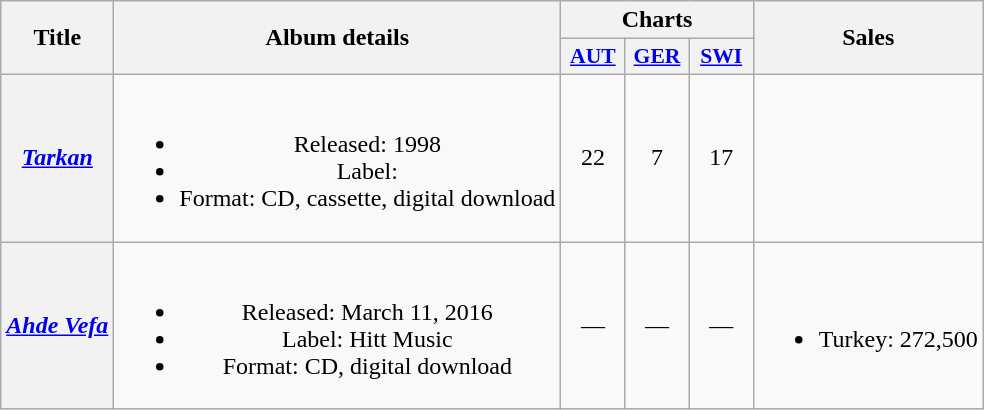<table class="wikitable plainrowheaders" style="text-align:center">
<tr>
<th rowspan="2">Title</th>
<th rowspan="2">Album details</th>
<th colspan="3">Charts</th>
<th rowspan="2">Sales</th>
</tr>
<tr>
<th scope="col" style="width:2.5em;font-size:90%;"><a href='#'>AUT</a><br></th>
<th scope="col" style="width:2.5em;font-size:90%;"><a href='#'>GER</a><br></th>
<th scope="col" style="width:2.5em;font-size:90%;"><a href='#'>SWI</a><br></th>
</tr>
<tr>
<th scope="row"><em><a href='#'>Tarkan</a></em></th>
<td><br><ul><li>Released: 1998</li><li>Label:</li><li>Format: CD, cassette, digital download</li></ul></td>
<td>22</td>
<td>7</td>
<td>17</td>
<td></td>
</tr>
<tr>
<th scope="row"><em><a href='#'>Ahde Vefa</a></em></th>
<td><br><ul><li>Released: March 11, 2016</li><li>Label: Hitt Music</li><li>Format: CD, digital download</li></ul></td>
<td>—</td>
<td>—</td>
<td>—</td>
<td><br><ul><li>Turkey: 272,500</li></ul></td>
</tr>
</table>
